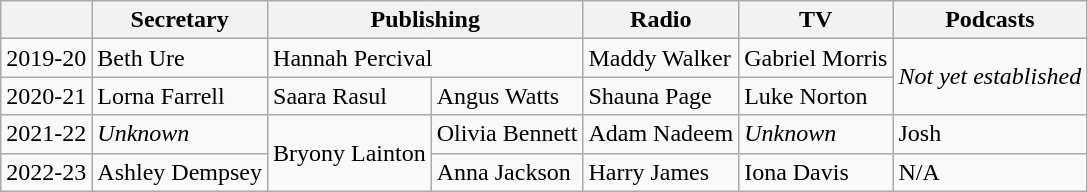<table class="wikitable">
<tr>
<th></th>
<th>Secretary</th>
<th colspan="2">Publishing</th>
<th>Radio</th>
<th>TV</th>
<th>Podcasts</th>
</tr>
<tr>
<td>2019-20</td>
<td>Beth Ure</td>
<td colspan="2">Hannah Percival</td>
<td>Maddy Walker</td>
<td>Gabriel Morris</td>
<td rowspan="2"><em>Not yet established</em></td>
</tr>
<tr>
<td>2020-21</td>
<td>Lorna Farrell</td>
<td>Saara Rasul</td>
<td>Angus Watts</td>
<td>Shauna Page</td>
<td>Luke Norton</td>
</tr>
<tr>
<td>2021-22</td>
<td><em>Unknown</em></td>
<td rowspan="2">Bryony Lainton</td>
<td>Olivia Bennett</td>
<td>Adam Nadeem</td>
<td><em>Unknown</em></td>
<td>Josh</td>
</tr>
<tr>
<td>2022-23</td>
<td>Ashley Dempsey</td>
<td>Anna Jackson</td>
<td>Harry James</td>
<td>Iona Davis</td>
<td>N/A</td>
</tr>
</table>
